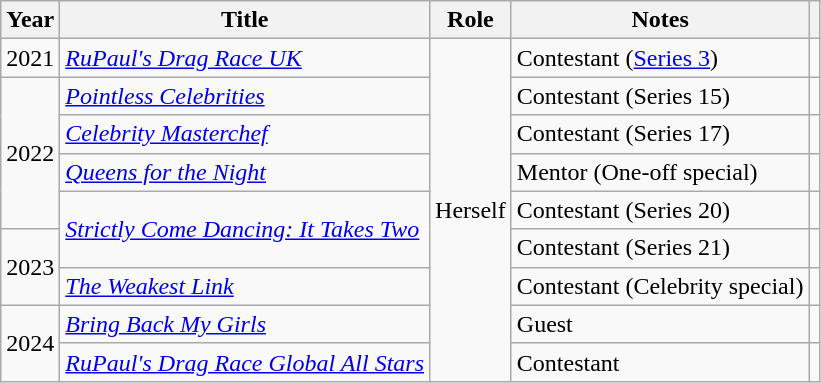<table class="wikitable">
<tr>
<th>Year</th>
<th>Title</th>
<th>Role</th>
<th>Notes</th>
<th></th>
</tr>
<tr>
<td>2021</td>
<td><em><a href='#'>RuPaul's Drag Race UK</a></em></td>
<td rowspan="9">Herself</td>
<td>Contestant (<a href='#'>Series 3</a>)</td>
<td></td>
</tr>
<tr>
<td rowspan="4">2022</td>
<td><em><a href='#'>Pointless Celebrities</a></em></td>
<td>Contestant (Series 15)</td>
<td style="text-align: center;"></td>
</tr>
<tr>
<td><em><a href='#'>Celebrity Masterchef</a></em></td>
<td>Contestant (Series 17)</td>
<td></td>
</tr>
<tr>
<td><em><a href='#'>Queens for the Night</a></em></td>
<td>Mentor (One-off special)</td>
<td style="text-align: center;"></td>
</tr>
<tr>
<td rowspan="2"><em><a href='#'>Strictly Come Dancing: It Takes Two</a></em></td>
<td>Contestant (Series 20)</td>
<td></td>
</tr>
<tr>
<td rowspan="2">2023</td>
<td>Contestant (Series 21)</td>
<td></td>
</tr>
<tr>
<td><em><a href='#'>The Weakest Link</a></em></td>
<td>Contestant (Celebrity special)</td>
<td></td>
</tr>
<tr>
<td rowspan="2">2024</td>
<td><em><a href='#'>Bring Back My Girls</a></em></td>
<td>Guest</td>
<td></td>
</tr>
<tr>
<td><em><a href='#'>RuPaul's Drag Race Global All Stars</a></em></td>
<td>Contestant</td>
<td></td>
</tr>
</table>
